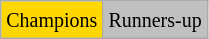<table class="wikitable">
<tr>
<td bgcolor=gold><small>Champions</small></td>
<td style="background:silver;"><small>Runners-up</small></td>
</tr>
</table>
